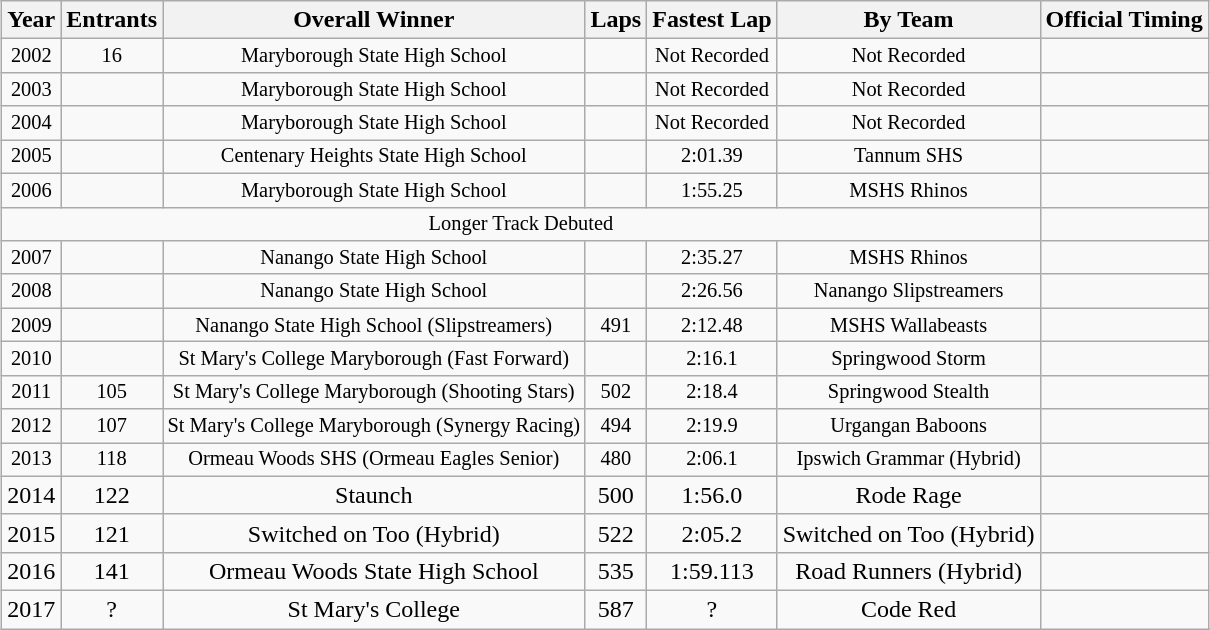<table class="wikitable" style="text-align: center; margin: 1em auto 1em auto;">
<tr>
<th>Year</th>
<th>Entrants</th>
<th>Overall Winner</th>
<th>Laps</th>
<th>Fastest Lap</th>
<th>By Team</th>
<th>Official Timing</th>
</tr>
<tr style="font-size: 85%">
<td>2002</td>
<td>16</td>
<td>Maryborough State High School</td>
<td></td>
<td>Not Recorded</td>
<td>Not Recorded</td>
<td></td>
</tr>
<tr style="font-size: 85%">
<td>2003</td>
<td></td>
<td>Maryborough State High School</td>
<td></td>
<td>Not Recorded</td>
<td>Not Recorded</td>
<td></td>
</tr>
<tr style="font-size: 85%">
<td>2004</td>
<td></td>
<td>Maryborough State High School</td>
<td></td>
<td>Not Recorded</td>
<td>Not Recorded</td>
<td></td>
</tr>
<tr style="font-size: 85%">
<td>2005</td>
<td></td>
<td>Centenary Heights State High School</td>
<td></td>
<td>2:01.39</td>
<td>Tannum SHS</td>
<td></td>
</tr>
<tr style="font-size: 85%">
<td>2006</td>
<td></td>
<td>Maryborough State High School</td>
<td></td>
<td>1:55.25</td>
<td>MSHS Rhinos</td>
<td></td>
</tr>
<tr style="font-size: 85%">
<td colspan="6">Longer Track Debuted</td>
<td></td>
</tr>
<tr style="font-size: 85%">
<td>2007</td>
<td></td>
<td>Nanango State High School</td>
<td></td>
<td>2:35.27</td>
<td>MSHS Rhinos</td>
<td></td>
</tr>
<tr style="font-size: 85%">
<td>2008</td>
<td></td>
<td>Nanango State High School</td>
<td></td>
<td>2:26.56</td>
<td>Nanango Slipstreamers</td>
<td></td>
</tr>
<tr style="font-size: 85%">
<td>2009</td>
<td></td>
<td>Nanango State High School (Slipstreamers)</td>
<td>491</td>
<td>2:12.48</td>
<td>MSHS Wallabeasts</td>
<td></td>
</tr>
<tr style="font-size: 85%">
<td>2010</td>
<td></td>
<td>St Mary's College Maryborough (Fast Forward)</td>
<td></td>
<td>2:16.1</td>
<td>Springwood Storm</td>
<td></td>
</tr>
<tr style="font-size: 85%">
<td>2011</td>
<td>105</td>
<td>St Mary's College Maryborough (Shooting Stars)</td>
<td>502</td>
<td>2:18.4</td>
<td>Springwood Stealth</td>
<td></td>
</tr>
<tr style="font-size: 85%">
<td>2012</td>
<td>107</td>
<td>St Mary's College Maryborough (Synergy Racing)</td>
<td>494</td>
<td>2:19.9</td>
<td>Urgangan Baboons</td>
<td></td>
</tr>
<tr style="font-size: 85%">
<td>2013</td>
<td>118</td>
<td>Ormeau Woods SHS (Ormeau Eagles Senior)</td>
<td>480</td>
<td>2:06.1</td>
<td>Ipswich Grammar (Hybrid)</td>
<td></td>
</tr>
<tr>
<td>2014</td>
<td>122</td>
<td>Staunch</td>
<td>500</td>
<td>1:56.0</td>
<td>Rode Rage</td>
<td></td>
</tr>
<tr>
<td>2015</td>
<td>121</td>
<td>Switched on Too (Hybrid)</td>
<td>522</td>
<td>2:05.2</td>
<td>Switched on Too (Hybrid)</td>
<td></td>
</tr>
<tr>
<td>2016</td>
<td>141</td>
<td>Ormeau Woods State High School</td>
<td>535</td>
<td>1:59.113</td>
<td>Road Runners (Hybrid)</td>
<td></td>
</tr>
<tr>
<td>2017</td>
<td>?</td>
<td>St Mary's College</td>
<td>587</td>
<td>?</td>
<td>Code Red</td>
<td></td>
</tr>
</table>
